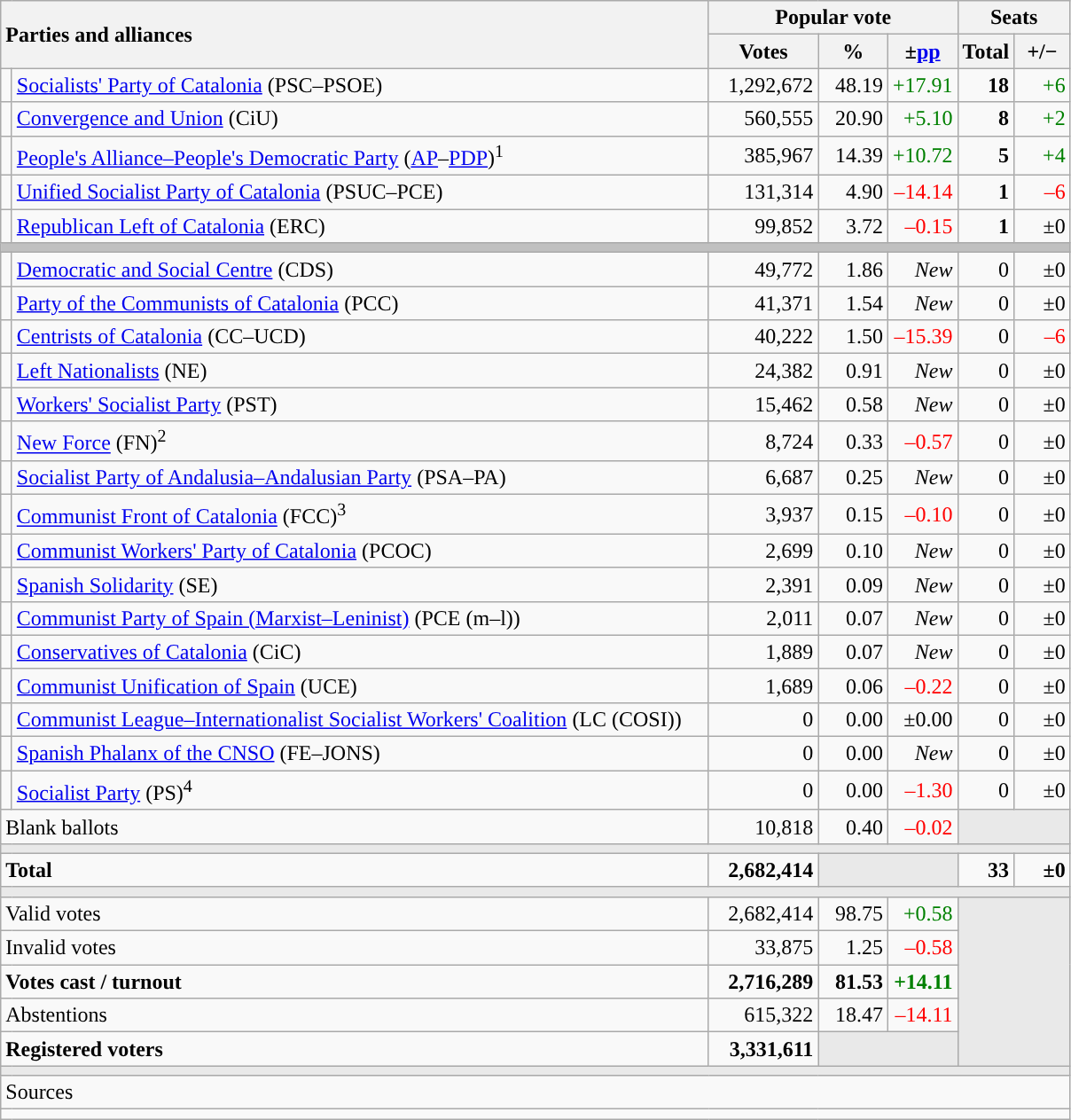<table class="wikitable" style="text-align:right;">
<tr>
<th style="text-align:left;" rowspan="2" colspan="2" width="525">Parties and alliances</th>
<th colspan="3">Popular vote</th>
<th colspan="2">Seats</th>
</tr>
<tr>
<th width="75">Votes</th>
<th width="45">%</th>
<th width="45">±<a href='#'>pp</a></th>
<th width="35">Total</th>
<th width="35">+/−</th>
</tr>
<tr>
<td width="1" style="color:inherit;background:"></td>
<td align="left"><a href='#'>Socialists' Party of Catalonia</a> (PSC–PSOE)</td>
<td>1,292,672</td>
<td>48.19</td>
<td style="color:green;">+17.91</td>
<td><strong>18</strong></td>
<td style="color:green;">+6</td>
</tr>
<tr>
<td style="color:inherit;background:"></td>
<td align="left"><a href='#'>Convergence and Union</a> (CiU)</td>
<td>560,555</td>
<td>20.90</td>
<td style="color:green;">+5.10</td>
<td><strong>8</strong></td>
<td style="color:green;">+2</td>
</tr>
<tr>
<td style="color:inherit;background:"></td>
<td align="left"><a href='#'>People's Alliance–People's Democratic Party</a> (<a href='#'>AP</a>–<a href='#'>PDP</a>)<sup>1</sup></td>
<td>385,967</td>
<td>14.39</td>
<td style="color:green;">+10.72</td>
<td><strong>5</strong></td>
<td style="color:green;">+4</td>
</tr>
<tr>
<td style="color:inherit;background:"></td>
<td align="left"><a href='#'>Unified Socialist Party of Catalonia</a> (PSUC–PCE)</td>
<td>131,314</td>
<td>4.90</td>
<td style="color:red;">–14.14</td>
<td><strong>1</strong></td>
<td style="color:red;">–6</td>
</tr>
<tr>
<td style="color:inherit;background:"></td>
<td align="left"><a href='#'>Republican Left of Catalonia</a> (ERC)</td>
<td>99,852</td>
<td>3.72</td>
<td style="color:red;">–0.15</td>
<td><strong>1</strong></td>
<td>±0</td>
</tr>
<tr>
<td colspan="7" bgcolor="#C0C0C0"></td>
</tr>
<tr>
<td style="color:inherit;background:"></td>
<td align="left"><a href='#'>Democratic and Social Centre</a> (CDS)</td>
<td>49,772</td>
<td>1.86</td>
<td><em>New</em></td>
<td>0</td>
<td>±0</td>
</tr>
<tr>
<td style="color:inherit;background:"></td>
<td align="left"><a href='#'>Party of the Communists of Catalonia</a> (PCC)</td>
<td>41,371</td>
<td>1.54</td>
<td><em>New</em></td>
<td>0</td>
<td>±0</td>
</tr>
<tr>
<td style="color:inherit;background:"></td>
<td align="left"><a href='#'>Centrists of Catalonia</a> (CC–UCD)</td>
<td>40,222</td>
<td>1.50</td>
<td style="color:red;">–15.39</td>
<td>0</td>
<td style="color:red;">–6</td>
</tr>
<tr>
<td style="color:inherit;background:"></td>
<td align="left"><a href='#'>Left Nationalists</a> (NE)</td>
<td>24,382</td>
<td>0.91</td>
<td><em>New</em></td>
<td>0</td>
<td>±0</td>
</tr>
<tr>
<td style="color:inherit;background:"></td>
<td align="left"><a href='#'>Workers' Socialist Party</a> (PST)</td>
<td>15,462</td>
<td>0.58</td>
<td><em>New</em></td>
<td>0</td>
<td>±0</td>
</tr>
<tr>
<td style="color:inherit;background:"></td>
<td align="left"><a href='#'>New Force</a> (FN)<sup>2</sup></td>
<td>8,724</td>
<td>0.33</td>
<td style="color:red;">–0.57</td>
<td>0</td>
<td>±0</td>
</tr>
<tr>
<td style="color:inherit;background:"></td>
<td align="left"><a href='#'>Socialist Party of Andalusia–Andalusian Party</a> (PSA–PA)</td>
<td>6,687</td>
<td>0.25</td>
<td><em>New</em></td>
<td>0</td>
<td>±0</td>
</tr>
<tr>
<td style="color:inherit;background:"></td>
<td align="left"><a href='#'>Communist Front of Catalonia</a> (FCC)<sup>3</sup></td>
<td>3,937</td>
<td>0.15</td>
<td style="color:red;">–0.10</td>
<td>0</td>
<td>±0</td>
</tr>
<tr>
<td style="color:inherit;background:"></td>
<td align="left"><a href='#'>Communist Workers' Party of Catalonia</a> (PCOC)</td>
<td>2,699</td>
<td>0.10</td>
<td><em>New</em></td>
<td>0</td>
<td>±0</td>
</tr>
<tr>
<td style="color:inherit;background:"></td>
<td align="left"><a href='#'>Spanish Solidarity</a> (SE)</td>
<td>2,391</td>
<td>0.09</td>
<td><em>New</em></td>
<td>0</td>
<td>±0</td>
</tr>
<tr>
<td style="color:inherit;background:"></td>
<td align="left"><a href='#'>Communist Party of Spain (Marxist–Leninist)</a> (PCE (m–l))</td>
<td>2,011</td>
<td>0.07</td>
<td><em>New</em></td>
<td>0</td>
<td>±0</td>
</tr>
<tr>
<td style="color:inherit;background:"></td>
<td align="left"><a href='#'>Conservatives of Catalonia</a> (CiC)</td>
<td>1,889</td>
<td>0.07</td>
<td><em>New</em></td>
<td>0</td>
<td>±0</td>
</tr>
<tr>
<td style="color:inherit;background:"></td>
<td align="left"><a href='#'>Communist Unification of Spain</a> (UCE)</td>
<td>1,689</td>
<td>0.06</td>
<td style="color:red;">–0.22</td>
<td>0</td>
<td>±0</td>
</tr>
<tr>
<td style="color:inherit;background:"></td>
<td align="left"><a href='#'>Communist League–Internationalist Socialist Workers' Coalition</a> (LC (COSI))</td>
<td>0</td>
<td>0.00</td>
<td>±0.00</td>
<td>0</td>
<td>±0</td>
</tr>
<tr>
<td style="color:inherit;background:"></td>
<td align="left"><a href='#'>Spanish Phalanx of the CNSO</a> (FE–JONS)</td>
<td>0</td>
<td>0.00</td>
<td><em>New</em></td>
<td>0</td>
<td>±0</td>
</tr>
<tr>
<td style="color:inherit;background:"></td>
<td align="left"><a href='#'>Socialist Party</a> (PS)<sup>4</sup></td>
<td>0</td>
<td>0.00</td>
<td style="color:red;">–1.30</td>
<td>0</td>
<td>±0</td>
</tr>
<tr>
<td align="left" colspan="2">Blank ballots</td>
<td>10,818</td>
<td>0.40</td>
<td style="color:red;">–0.02</td>
<td bgcolor="#E9E9E9" colspan="2"></td>
</tr>
<tr>
<td colspan="7" bgcolor="#E9E9E9"></td>
</tr>
<tr style="font-weight:bold;">
<td align="left" colspan="2">Total</td>
<td>2,682,414</td>
<td bgcolor="#E9E9E9" colspan="2"></td>
<td>33</td>
<td>±0</td>
</tr>
<tr>
<td colspan="7" bgcolor="#E9E9E9"></td>
</tr>
<tr>
<td align="left" colspan="2">Valid votes</td>
<td>2,682,414</td>
<td>98.75</td>
<td style="color:green;">+0.58</td>
<td bgcolor="#E9E9E9" colspan="2" rowspan="5"></td>
</tr>
<tr>
<td align="left" colspan="2">Invalid votes</td>
<td>33,875</td>
<td>1.25</td>
<td style="color:red;">–0.58</td>
</tr>
<tr style="font-weight:bold;">
<td align="left" colspan="2">Votes cast / turnout</td>
<td>2,716,289</td>
<td>81.53</td>
<td style="color:green;">+14.11</td>
</tr>
<tr>
<td align="left" colspan="2">Abstentions</td>
<td>615,322</td>
<td>18.47</td>
<td style="color:red;">–14.11</td>
</tr>
<tr style="font-weight:bold;">
<td align="left" colspan="2">Registered voters</td>
<td>3,331,611</td>
<td bgcolor="#E9E9E9" colspan="2"></td>
</tr>
<tr>
<td colspan="7" bgcolor="#E9E9E9"></td>
</tr>
<tr>
<td align="left" colspan="7">Sources</td>
</tr>
<tr>
<td colspan="7" style="text-align:left; max-width:790px;"></td>
</tr>
</table>
